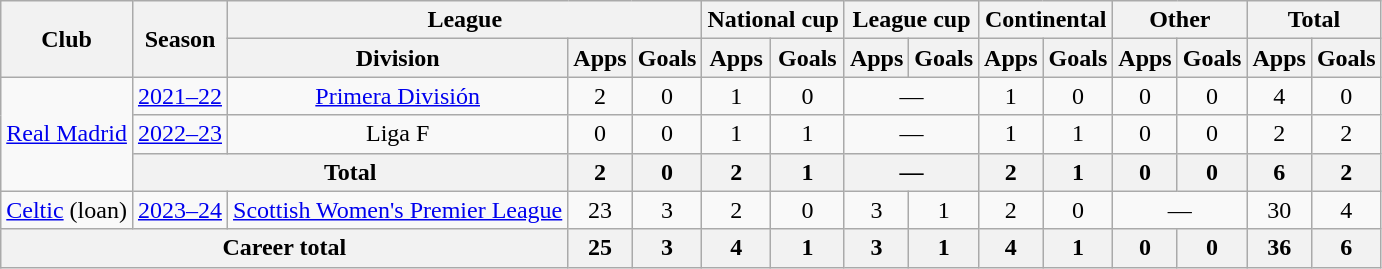<table class="wikitable" style="text-align:center">
<tr>
<th rowspan="2">Club</th>
<th rowspan="2">Season</th>
<th colspan="3">League</th>
<th colspan="2">National cup</th>
<th colspan="2">League cup</th>
<th colspan="2">Continental</th>
<th colspan="2">Other</th>
<th colspan="2">Total</th>
</tr>
<tr>
<th>Division</th>
<th>Apps</th>
<th>Goals</th>
<th>Apps</th>
<th>Goals</th>
<th>Apps</th>
<th>Goals</th>
<th>Apps</th>
<th>Goals</th>
<th>Apps</th>
<th>Goals</th>
<th>Apps</th>
<th>Goals</th>
</tr>
<tr>
<td rowspan="3"><a href='#'>Real Madrid</a></td>
<td><a href='#'>2021–22</a></td>
<td><a href='#'>Primera División</a></td>
<td>2</td>
<td>0</td>
<td>1</td>
<td>0</td>
<td colspan="2">—</td>
<td>1</td>
<td>0</td>
<td>0</td>
<td>0</td>
<td>4</td>
<td>0</td>
</tr>
<tr>
<td><a href='#'>2022–23</a></td>
<td>Liga F</td>
<td>0</td>
<td>0</td>
<td>1</td>
<td>1</td>
<td colspan="2">—</td>
<td>1</td>
<td>1</td>
<td>0</td>
<td>0</td>
<td>2</td>
<td>2</td>
</tr>
<tr>
<th colspan="2">Total</th>
<th>2</th>
<th>0</th>
<th>2</th>
<th>1</th>
<th colspan="2">—</th>
<th>2</th>
<th>1</th>
<th>0</th>
<th>0</th>
<th>6</th>
<th>2</th>
</tr>
<tr>
<td><a href='#'>Celtic</a> (loan)</td>
<td><a href='#'>2023–24</a></td>
<td><a href='#'>Scottish Women's Premier League</a></td>
<td>23</td>
<td>3</td>
<td>2</td>
<td>0</td>
<td>3</td>
<td>1</td>
<td>2</td>
<td>0</td>
<td colspan="2">—</td>
<td>30</td>
<td>4</td>
</tr>
<tr>
<th colspan="3">Career total</th>
<th>25</th>
<th>3</th>
<th>4</th>
<th>1</th>
<th>3</th>
<th>1</th>
<th>4</th>
<th>1</th>
<th>0</th>
<th>0</th>
<th>36</th>
<th>6</th>
</tr>
</table>
